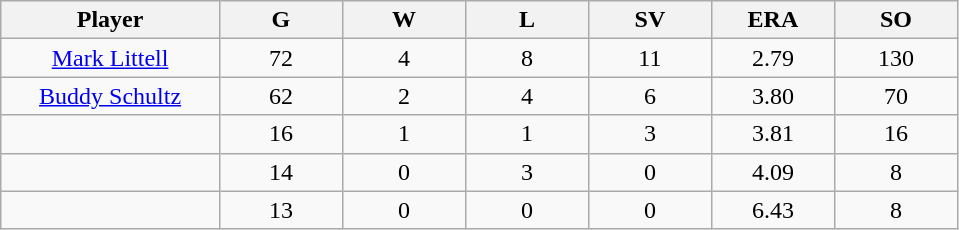<table class="wikitable sortable">
<tr>
<th bgcolor="#DDDDFF" width="16%">Player</th>
<th bgcolor="#DDDDFF" width="9%">G</th>
<th bgcolor="#DDDDFF" width="9%">W</th>
<th bgcolor="#DDDDFF" width="9%">L</th>
<th bgcolor="#DDDDFF" width="9%">SV</th>
<th bgcolor="#DDDDFF" width="9%">ERA</th>
<th bgcolor="#DDDDFF" width="9%">SO</th>
</tr>
<tr align="center">
<td><a href='#'>Mark Littell</a></td>
<td>72</td>
<td>4</td>
<td>8</td>
<td>11</td>
<td>2.79</td>
<td>130</td>
</tr>
<tr align=center>
<td><a href='#'>Buddy Schultz</a></td>
<td>62</td>
<td>2</td>
<td>4</td>
<td>6</td>
<td>3.80</td>
<td>70</td>
</tr>
<tr align=center>
<td></td>
<td>16</td>
<td>1</td>
<td>1</td>
<td>3</td>
<td>3.81</td>
<td>16</td>
</tr>
<tr align="center">
<td></td>
<td>14</td>
<td>0</td>
<td>3</td>
<td>0</td>
<td>4.09</td>
<td>8</td>
</tr>
<tr align="center">
<td></td>
<td>13</td>
<td>0</td>
<td>0</td>
<td>0</td>
<td>6.43</td>
<td>8</td>
</tr>
</table>
